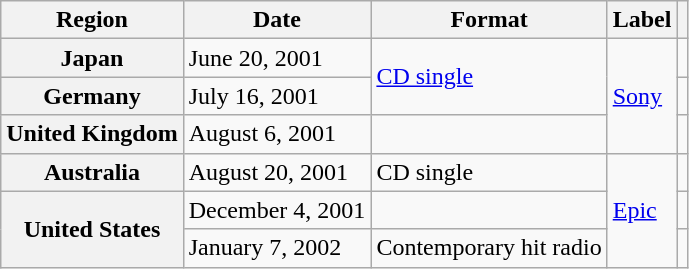<table class="wikitable plainrowheaders">
<tr>
<th scope="col">Region</th>
<th scope="col">Date</th>
<th scope="col">Format</th>
<th scope="col">Label</th>
<th scope="col"></th>
</tr>
<tr>
<th scope="row">Japan</th>
<td>June 20, 2001</td>
<td rowspan="2"><a href='#'>CD single</a></td>
<td rowspan="3"><a href='#'>Sony</a></td>
<td></td>
</tr>
<tr>
<th scope="row">Germany</th>
<td>July 16, 2001</td>
<td></td>
</tr>
<tr>
<th scope="row">United Kingdom</th>
<td>August 6, 2001</td>
<td></td>
<td></td>
</tr>
<tr>
<th scope="row">Australia</th>
<td>August 20, 2001</td>
<td>CD single</td>
<td rowspan="3"><a href='#'>Epic</a></td>
<td></td>
</tr>
<tr>
<th scope="row" rowspan="2">United States</th>
<td>December 4, 2001</td>
<td></td>
<td></td>
</tr>
<tr>
<td>January 7, 2002</td>
<td>Contemporary hit radio</td>
<td></td>
</tr>
</table>
